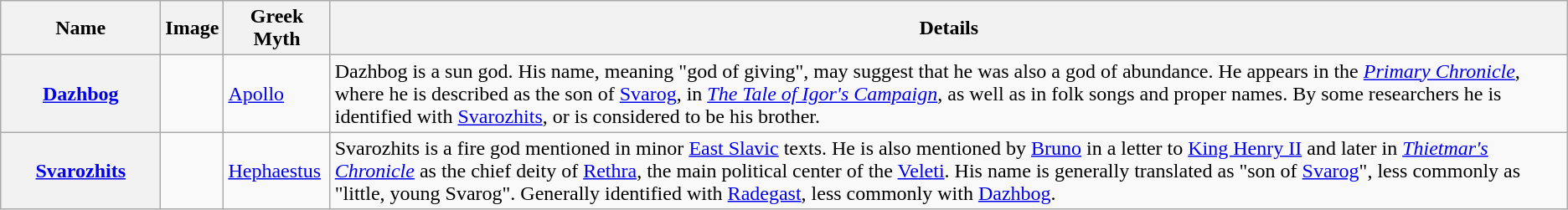<table class="wikitable">
<tr>
<th scope="col", width="120px">Name</th>
<th scope="col">Image</th>
<th Greek Myth.>Greek Myth</th>
<th scope="col">Details</th>
</tr>
<tr>
<th scope="row"><strong><a href='#'>Dazhbog</a></strong></th>
<td></td>
<td><a href='#'>Apollo</a></td>
<td>Dazhbog is a sun god. His name, meaning "god of giving", may suggest that he was also a god of abundance. He appears in the <em><a href='#'>Primary Chronicle</a></em>, where he is described as the son of <a href='#'>Svarog</a>, in <em><a href='#'>The Tale of Igor's Campaign</a></em>, as well as in folk songs and proper names. By some researchers he is identified with <a href='#'>Svarozhits</a>, or is considered to be his brother.</td>
</tr>
<tr>
<th scope="row"><strong><a href='#'>Svarozhits</a></strong></th>
<td></td>
<td><a href='#'>Hephaestus</a></td>
<td>Svarozhits is a fire god mentioned in minor <a href='#'>East Slavic</a> texts. He is also mentioned by <a href='#'>Bruno</a> in a letter to <a href='#'>King Henry II</a> and later in <em><a href='#'>Thietmar's Chronicle</a></em> as the chief deity of <a href='#'>Rethra</a>, the main political center of the <a href='#'>Veleti</a>. His name is generally translated as "son of <a href='#'>Svarog</a>", less commonly as "little, young Svarog". Generally identified with <a href='#'>Radegast</a>, less commonly with <a href='#'>Dazhbog</a>.</td>
</tr>
</table>
